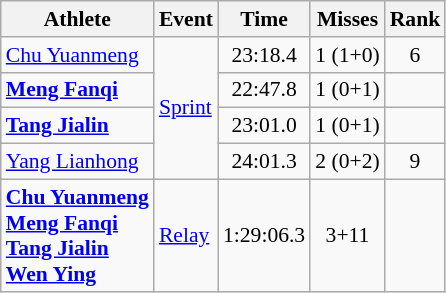<table class="wikitable" style="font-size:90%;text-align:center;">
<tr>
<th>Athlete</th>
<th>Event</th>
<th>Time</th>
<th>Misses</th>
<th>Rank</th>
</tr>
<tr>
<td align=left><a href='#'>Chu Yuanmeng</a></td>
<td align=left rowspan=4><a href='#'>Sprint</a></td>
<td>23:18.4</td>
<td>1 (1+0)</td>
<td>6</td>
</tr>
<tr>
<td align=left><strong><a href='#'>Meng Fanqi</a></strong></td>
<td>22:47.8</td>
<td>1 (0+1)</td>
<td></td>
</tr>
<tr>
<td align=left><strong><a href='#'>Tang Jialin</a></strong></td>
<td>23:01.0</td>
<td>1 (0+1)</td>
<td></td>
</tr>
<tr>
<td align=left><a href='#'>Yang Lianhong</a></td>
<td>24:01.3</td>
<td>2 (0+2)</td>
<td>9</td>
</tr>
<tr>
<td align=left><strong><a href='#'>Chu Yuanmeng</a><br><a href='#'>Meng Fanqi</a><br><a href='#'>Tang Jialin</a><br><a href='#'>Wen Ying</a></strong></td>
<td align=left><a href='#'>Relay</a></td>
<td>1:29:06.3</td>
<td>3+11</td>
<td></td>
</tr>
</table>
